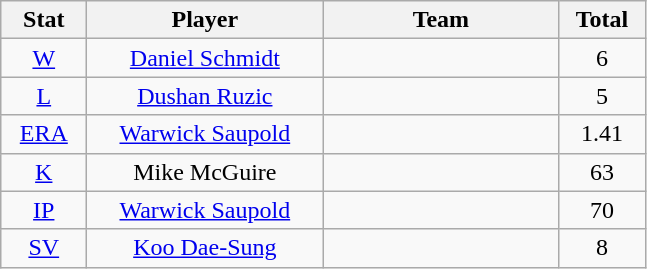<table class="wikitable" style="text-align:center;">
<tr>
<th scope="col" width=50>Stat</th>
<th scope="col" width=150>Player</th>
<th scope="col" width=150>Team</th>
<th scope="col" width=50>Total</th>
</tr>
<tr>
<td><a href='#'>W</a></td>
<td><a href='#'>Daniel Schmidt</a></td>
<td></td>
<td>6</td>
</tr>
<tr>
<td><a href='#'>L</a></td>
<td><a href='#'>Dushan Ruzic</a></td>
<td></td>
<td>5</td>
</tr>
<tr>
<td><a href='#'>ERA</a></td>
<td><a href='#'>Warwick Saupold</a></td>
<td></td>
<td>1.41</td>
</tr>
<tr>
<td><a href='#'>K</a></td>
<td>Mike McGuire</td>
<td></td>
<td>63</td>
</tr>
<tr>
<td><a href='#'>IP</a></td>
<td><a href='#'>Warwick Saupold</a></td>
<td></td>
<td>70</td>
</tr>
<tr>
<td><a href='#'>SV</a></td>
<td><a href='#'>Koo Dae-Sung</a></td>
<td></td>
<td>8</td>
</tr>
</table>
